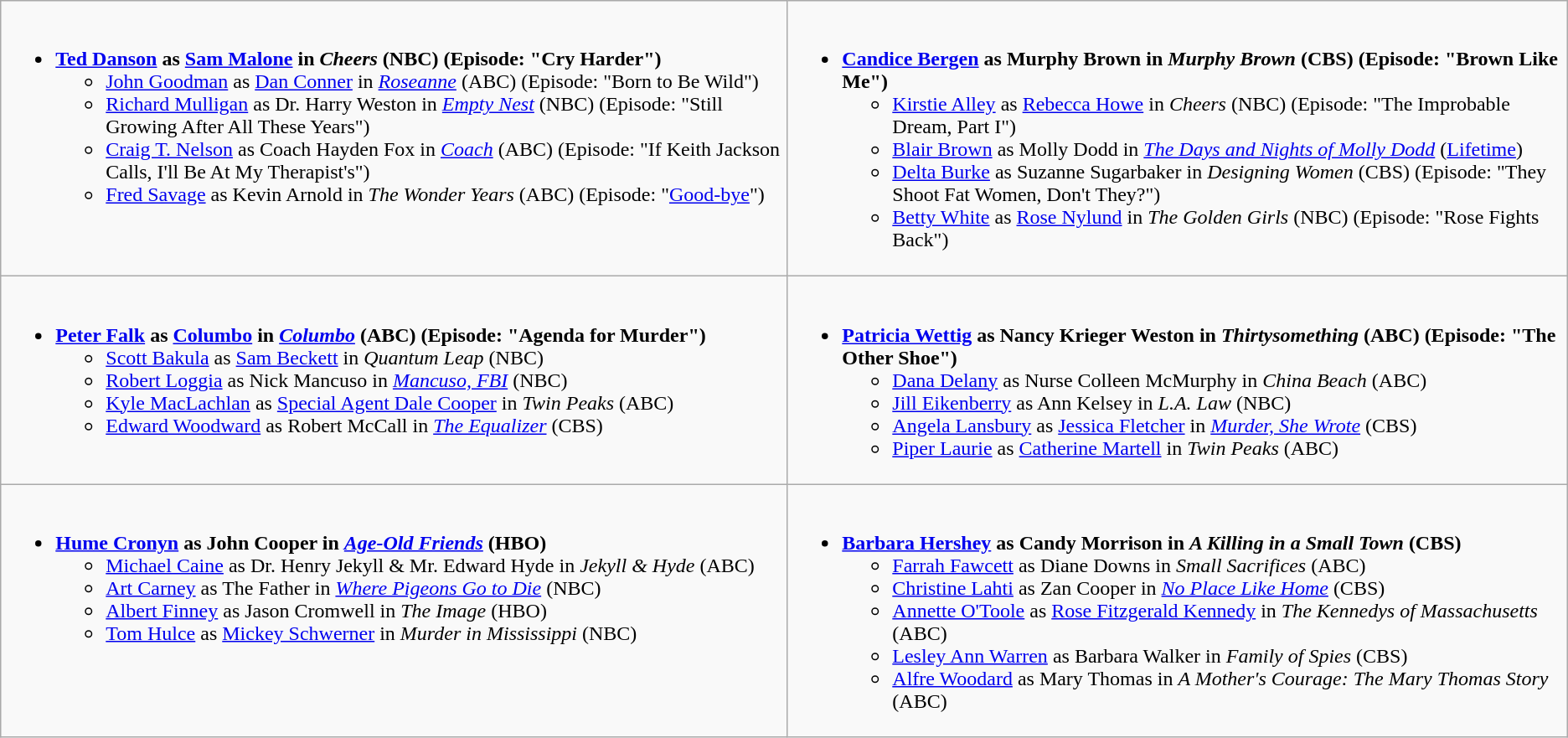<table class="wikitable">
<tr>
<td style="vertical-align:top;"><br><ul><li><strong><a href='#'>Ted Danson</a> as <a href='#'>Sam Malone</a> in <em>Cheers</em> (NBC) (Episode: "Cry Harder")</strong><ul><li><a href='#'>John Goodman</a> as <a href='#'>Dan Conner</a> in <em><a href='#'>Roseanne</a></em> (ABC) (Episode: "Born to Be Wild")</li><li><a href='#'>Richard Mulligan</a> as Dr. Harry Weston in <em><a href='#'>Empty Nest</a></em> (NBC) (Episode: "Still Growing After All These Years")</li><li><a href='#'>Craig T. Nelson</a> as Coach Hayden Fox in <em><a href='#'>Coach</a></em> (ABC) (Episode: "If Keith Jackson Calls, I'll Be At My Therapist's")</li><li><a href='#'>Fred Savage</a> as Kevin Arnold in <em>The Wonder Years</em> (ABC) (Episode: "<a href='#'>Good-bye</a>")</li></ul></li></ul></td>
<td style="vertical-align:top;"><br><ul><li><strong><a href='#'>Candice Bergen</a> as Murphy Brown in <em>Murphy Brown</em> (CBS) (Episode: "Brown Like Me")</strong><ul><li><a href='#'>Kirstie Alley</a> as <a href='#'>Rebecca Howe</a> in <em>Cheers</em> (NBC) (Episode: "The Improbable Dream, Part I")</li><li><a href='#'>Blair Brown</a> as Molly Dodd in <em><a href='#'>The Days and Nights of Molly Dodd</a></em> (<a href='#'>Lifetime</a>)</li><li><a href='#'>Delta Burke</a> as Suzanne Sugarbaker in <em>Designing Women</em> (CBS) (Episode: "They Shoot Fat Women, Don't They?")</li><li><a href='#'>Betty White</a> as <a href='#'>Rose Nylund</a> in <em>The Golden Girls</em> (NBC) (Episode: "Rose Fights Back")</li></ul></li></ul></td>
</tr>
<tr>
<td style="vertical-align:top;"><br><ul><li><strong><a href='#'>Peter Falk</a> as <a href='#'>Columbo</a> in <em><a href='#'>Columbo</a></em> (ABC) (Episode: "Agenda for Murder")</strong><ul><li><a href='#'>Scott Bakula</a> as <a href='#'>Sam Beckett</a> in <em>Quantum Leap</em> (NBC)</li><li><a href='#'>Robert Loggia</a> as Nick Mancuso in <em><a href='#'>Mancuso, FBI</a></em> (NBC)</li><li><a href='#'>Kyle MacLachlan</a> as <a href='#'>Special Agent Dale Cooper</a> in <em>Twin Peaks</em> (ABC)</li><li><a href='#'>Edward Woodward</a> as Robert McCall in <em><a href='#'>The Equalizer</a></em> (CBS)</li></ul></li></ul></td>
<td style="vertical-align:top;"><br><ul><li><strong><a href='#'>Patricia Wettig</a> as Nancy Krieger Weston in <em>Thirtysomething</em> (ABC) (Episode: "The Other Shoe")</strong><ul><li><a href='#'>Dana Delany</a> as Nurse Colleen McMurphy in <em>China Beach</em> (ABC)</li><li><a href='#'>Jill Eikenberry</a> as Ann Kelsey in <em>L.A. Law</em> (NBC)</li><li><a href='#'>Angela Lansbury</a> as <a href='#'>Jessica Fletcher</a> in <em><a href='#'>Murder, She Wrote</a></em> (CBS)</li><li><a href='#'>Piper Laurie</a> as <a href='#'>Catherine Martell</a> in <em>Twin Peaks</em> (ABC)</li></ul></li></ul></td>
</tr>
<tr>
<td style="vertical-align:top;"><br><ul><li><strong><a href='#'>Hume Cronyn</a> as John Cooper in <em><a href='#'>Age-Old Friends</a></em> (HBO)</strong><ul><li><a href='#'>Michael Caine</a> as Dr. Henry Jekyll & Mr. Edward Hyde in <em>Jekyll & Hyde</em> (ABC)</li><li><a href='#'>Art Carney</a> as The Father in <em><a href='#'>Where Pigeons Go to Die</a></em> (NBC)</li><li><a href='#'>Albert Finney</a> as Jason Cromwell in <em>The Image</em> (HBO)</li><li><a href='#'>Tom Hulce</a> as <a href='#'>Mickey Schwerner</a> in <em>Murder in Mississippi</em> (NBC)</li></ul></li></ul></td>
<td style="vertical-align:top;"><br><ul><li><strong><a href='#'>Barbara Hershey</a> as Candy Morrison in <em>A Killing in a Small Town</em> (CBS)</strong><ul><li><a href='#'>Farrah Fawcett</a> as Diane Downs in <em>Small Sacrifices</em> (ABC)</li><li><a href='#'>Christine Lahti</a> as Zan Cooper in <em><a href='#'>No Place Like Home</a></em> (CBS)</li><li><a href='#'>Annette O'Toole</a> as <a href='#'>Rose Fitzgerald Kennedy</a> in <em>The Kennedys of Massachusetts</em> (ABC)</li><li><a href='#'>Lesley Ann Warren</a> as Barbara Walker in <em>Family of Spies</em> (CBS)</li><li><a href='#'>Alfre Woodard</a> as Mary Thomas in <em>A Mother's Courage: The Mary Thomas Story</em> (ABC)</li></ul></li></ul></td>
</tr>
</table>
